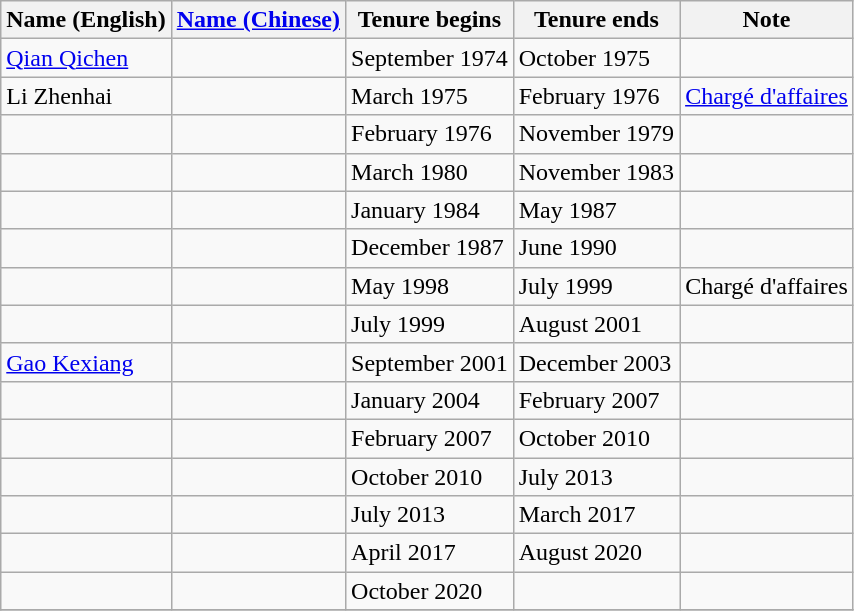<table class="wikitable">
<tr>
<th>Name (English)</th>
<th><a href='#'>Name (Chinese)</a></th>
<th>Tenure begins</th>
<th>Tenure ends</th>
<th>Note</th>
</tr>
<tr>
<td><a href='#'>Qian Qichen</a></td>
<td></td>
<td>September 1974</td>
<td>October 1975</td>
<td></td>
</tr>
<tr>
<td>Li Zhenhai</td>
<td></td>
<td>March 1975</td>
<td>February 1976</td>
<td><a href='#'>Chargé d'affaires</a></td>
</tr>
<tr>
<td></td>
<td></td>
<td>February 1976</td>
<td>November 1979</td>
<td></td>
</tr>
<tr>
<td></td>
<td></td>
<td>March 1980</td>
<td>November 1983</td>
<td></td>
</tr>
<tr>
<td></td>
<td></td>
<td>January 1984</td>
<td>May 1987</td>
<td></td>
</tr>
<tr>
<td></td>
<td></td>
<td>December 1987</td>
<td>June 1990</td>
<td></td>
</tr>
<tr>
<td></td>
<td></td>
<td>May 1998</td>
<td>July 1999</td>
<td>Chargé d'affaires</td>
</tr>
<tr>
<td></td>
<td></td>
<td>July 1999</td>
<td>August 2001</td>
<td></td>
</tr>
<tr>
<td><a href='#'>Gao Kexiang</a></td>
<td></td>
<td>September 2001</td>
<td>December 2003</td>
<td></td>
</tr>
<tr>
<td></td>
<td></td>
<td>January 2004</td>
<td>February 2007</td>
<td></td>
</tr>
<tr>
<td></td>
<td></td>
<td>February 2007</td>
<td>October 2010</td>
<td></td>
</tr>
<tr>
<td></td>
<td></td>
<td>October 2010</td>
<td>July 2013</td>
<td></td>
</tr>
<tr>
<td></td>
<td></td>
<td>July 2013</td>
<td>March 2017</td>
<td></td>
</tr>
<tr>
<td></td>
<td></td>
<td>April 2017</td>
<td>August 2020</td>
<td></td>
</tr>
<tr>
<td></td>
<td></td>
<td>October 2020</td>
<td></td>
<td></td>
</tr>
<tr>
</tr>
</table>
